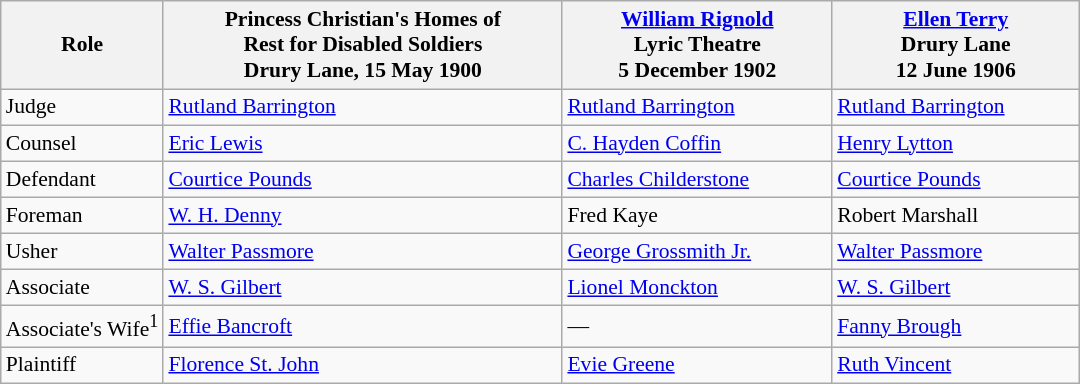<table Class="wikitable" style="width:50em; font-size:90%; line-height:1.2">
<tr>
<th style="width:15%;">Role</th>
<th>Princess Christian's Homes of<br>Rest for Disabled Soldiers<br>Drury Lane, 15 May 1900</th>
<th><a href='#'>William Rignold</a><br>Lyric Theatre<br>5 December 1902</th>
<th><a href='#'>Ellen Terry</a><br>Drury Lane<br>12 June 1906</th>
</tr>
<tr>
<td>Judge</td>
<td><a href='#'>Rutland Barrington</a></td>
<td><a href='#'>Rutland Barrington</a></td>
<td><a href='#'>Rutland Barrington</a></td>
</tr>
<tr>
<td>Counsel</td>
<td><a href='#'>Eric Lewis</a></td>
<td><a href='#'>C. Hayden Coffin</a></td>
<td><a href='#'>Henry Lytton</a></td>
</tr>
<tr>
<td>Defendant</td>
<td><a href='#'>Courtice Pounds</a></td>
<td><a href='#'>Charles Childerstone</a></td>
<td><a href='#'>Courtice Pounds</a></td>
</tr>
<tr>
<td>Foreman</td>
<td><a href='#'>W. H. Denny</a></td>
<td>Fred Kaye</td>
<td>Robert Marshall</td>
</tr>
<tr>
<td>Usher</td>
<td><a href='#'>Walter Passmore</a></td>
<td><a href='#'>George Grossmith Jr.</a></td>
<td><a href='#'>Walter Passmore</a></td>
</tr>
<tr>
<td>Associate</td>
<td><a href='#'>W. S. Gilbert</a></td>
<td><a href='#'>Lionel Monckton</a></td>
<td><a href='#'>W. S. Gilbert</a></td>
</tr>
<tr>
<td nowrap>Associate's Wife<sup>1</sup></td>
<td><a href='#'>Effie Bancroft</a></td>
<td>—</td>
<td><a href='#'>Fanny Brough</a></td>
</tr>
<tr>
<td>Plaintiff</td>
<td><a href='#'>Florence St. John</a></td>
<td><a href='#'>Evie Greene</a></td>
<td><a href='#'>Ruth Vincent</a></td>
</tr>
</table>
